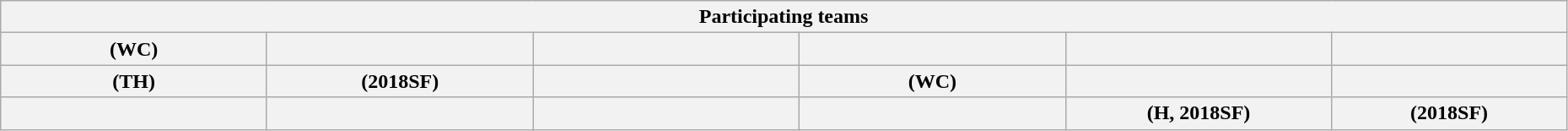<table class="wikitable" style="width:98%;">
<tr>
<th colspan=6>Participating teams</th>
</tr>
<tr>
<th width=17%> (WC)</th>
<th width=17%></th>
<th width=17%></th>
<th width=17%></th>
<th width=17%></th>
<th width=17%></th>
</tr>
<tr>
<th width=17%> (TH)</th>
<th width=17%> (2018SF)</th>
<th width=17%></th>
<th width=17%> (WC)</th>
<th width=17%></th>
<th width=17%></th>
</tr>
<tr>
<th width=17%></th>
<th width=17%></th>
<th width=17%></th>
<th width=17%></th>
<th width=17%> (H, 2018SF)</th>
<th width=17%> (2018SF)</th>
</tr>
</table>
